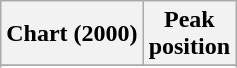<table class="wikitable plainrowheaders sortable" style="text-align:center;">
<tr>
<th scope="col">Chart (2000)</th>
<th scope="col">Peak<br>position</th>
</tr>
<tr>
</tr>
<tr>
</tr>
</table>
